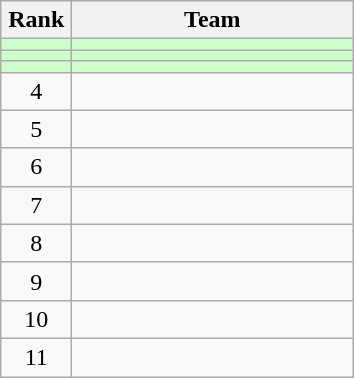<table class="wikitable" style="text-align: center;">
<tr>
<th width=40>Rank</th>
<th width=180>Team</th>
</tr>
<tr bgcolor=#CCFFCC>
<td></td>
<td style="text-align:left;"></td>
</tr>
<tr bgcolor=#CCFFCC>
<td></td>
<td style="text-align:left;"></td>
</tr>
<tr bgcolor=#CCFFCC>
<td></td>
<td style="text-align:left;"></td>
</tr>
<tr align=center>
<td>4</td>
<td style="text-align:left;"></td>
</tr>
<tr align=center>
<td>5</td>
<td style="text-align:left;"></td>
</tr>
<tr align=center>
<td>6</td>
<td style="text-align:left;"></td>
</tr>
<tr align=center>
<td>7</td>
<td style="text-align:left;"></td>
</tr>
<tr align=center>
<td>8</td>
<td style="text-align:left;"></td>
</tr>
<tr align=center>
<td>9</td>
<td style="text-align:left;"></td>
</tr>
<tr align=center>
<td>10</td>
<td style="text-align:left;"></td>
</tr>
<tr align=center>
<td>11</td>
<td style="text-align:left;"></td>
</tr>
</table>
